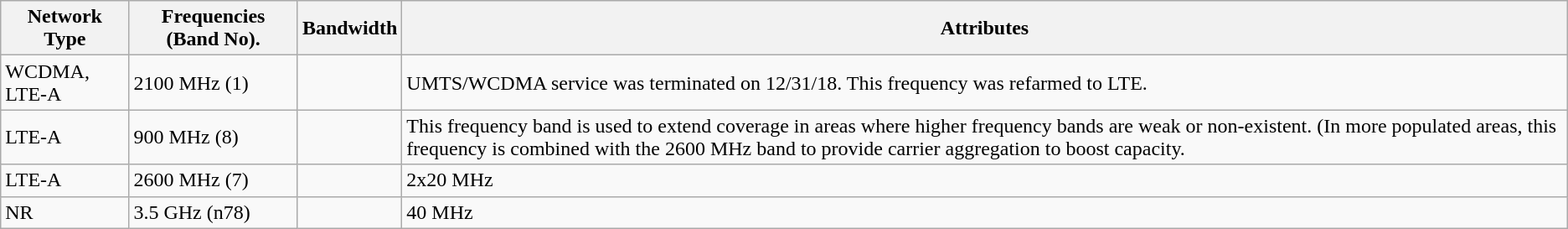<table class="wikitable">
<tr>
<th>Network Type</th>
<th>Frequencies (Band No).</th>
<th>Bandwidth</th>
<th>Attributes</th>
</tr>
<tr>
<td>WCDMA, LTE-A</td>
<td>2100 MHz (1)</td>
<td></td>
<td>UMTS/WCDMA service was terminated on 12/31/18. This frequency was refarmed to LTE.</td>
</tr>
<tr>
<td>LTE-A</td>
<td>900 MHz (8)</td>
<td></td>
<td>This frequency band is used to extend coverage in areas where higher frequency bands are weak or non-existent. (In more populated areas, this frequency is combined with the 2600 MHz band to provide carrier aggregation to boost capacity.</td>
</tr>
<tr>
<td>LTE-A</td>
<td>2600 MHz (7)</td>
<td></td>
<td>2x20 MHz</td>
</tr>
<tr>
<td>NR</td>
<td>3.5 GHz (n78)</td>
<td></td>
<td>40 MHz</td>
</tr>
</table>
